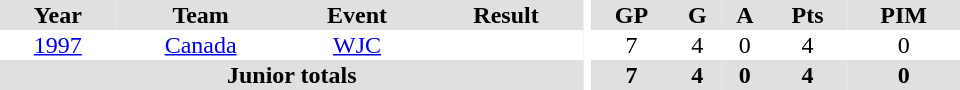<table border="0" cellpadding="1" cellspacing="0" ID="Table3" style="text-align:center; width:40em">
<tr ALIGN="center" bgcolor="#e0e0e0">
<th>Year</th>
<th>Team</th>
<th>Event</th>
<th>Result</th>
<th rowspan="99" bgcolor="#ffffff"></th>
<th>GP</th>
<th>G</th>
<th>A</th>
<th>Pts</th>
<th>PIM</th>
</tr>
<tr>
<td><a href='#'>1997</a></td>
<td><a href='#'>Canada</a></td>
<td><a href='#'>WJC</a></td>
<td></td>
<td>7</td>
<td>4</td>
<td>0</td>
<td>4</td>
<td>0</td>
</tr>
<tr bgcolor="#e0e0e0">
<th colspan="4">Junior totals</th>
<th>7</th>
<th>4</th>
<th>0</th>
<th>4</th>
<th>0</th>
</tr>
</table>
